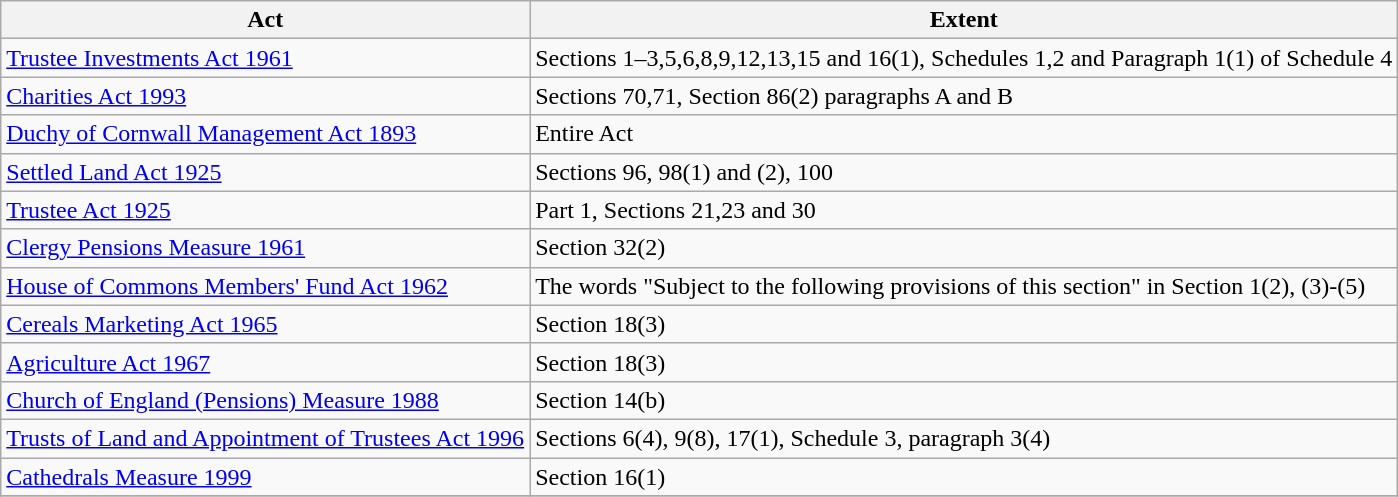<table class="wikitable" border="1">
<tr>
<th>Act</th>
<th>Extent</th>
</tr>
<tr>
<td><a href='#'>Trustee Investments Act 1961</a></td>
<td>Sections 1–3,5,6,8,9,12,13,15 and 16(1), Schedules 1,2 and Paragraph 1(1) of Schedule 4</td>
</tr>
<tr>
<td><a href='#'>Charities Act 1993</a></td>
<td>Sections 70,71, Section 86(2) paragraphs A and B</td>
</tr>
<tr>
<td><a href='#'>Duchy of Cornwall Management Act 1893</a></td>
<td>Entire Act</td>
</tr>
<tr>
<td><a href='#'>Settled Land Act 1925</a></td>
<td>Sections 96, 98(1) and (2), 100</td>
</tr>
<tr>
<td><a href='#'>Trustee Act 1925</a></td>
<td>Part 1, Sections 21,23 and 30</td>
</tr>
<tr>
<td><a href='#'>Clergy Pensions Measure 1961</a></td>
<td>Section 32(2)</td>
</tr>
<tr>
<td><a href='#'>House of Commons Members'  Fund Act 1962</a></td>
<td>The words "Subject to the following provisions of this section" in Section 1(2), (3)-(5)</td>
</tr>
<tr>
<td><a href='#'>Cereals Marketing Act 1965</a></td>
<td>Section 18(3)</td>
</tr>
<tr>
<td><a href='#'>Agriculture Act 1967</a></td>
<td>Section 18(3)</td>
</tr>
<tr>
<td><a href='#'>Church of England (Pensions) Measure 1988</a></td>
<td>Section 14(b)</td>
</tr>
<tr>
<td><a href='#'>Trusts of Land and Appointment of Trustees Act 1996</a></td>
<td>Sections 6(4), 9(8), 17(1), Schedule 3, paragraph 3(4)</td>
</tr>
<tr>
<td><a href='#'>Cathedrals Measure 1999</a></td>
<td>Section 16(1)</td>
</tr>
<tr>
</tr>
</table>
